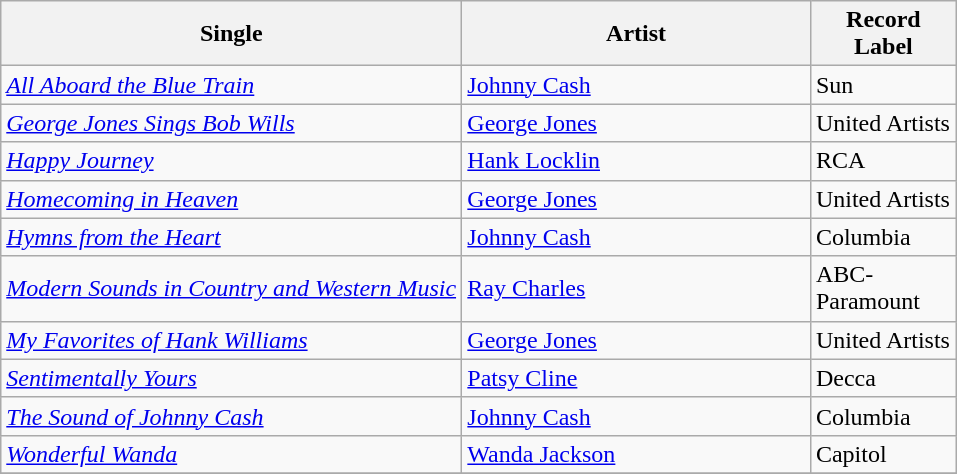<table class="wikitable sortable">
<tr>
<th width="300">Single</th>
<th width="225">Artist</th>
<th width="90">Record Label</th>
</tr>
<tr>
<td><em><a href='#'>All Aboard the Blue Train</a></em></td>
<td><a href='#'>Johnny Cash</a></td>
<td>Sun</td>
</tr>
<tr>
<td><em><a href='#'>George Jones Sings Bob Wills</a></em></td>
<td><a href='#'>George Jones</a></td>
<td>United Artists</td>
</tr>
<tr>
<td><em><a href='#'>Happy Journey</a></em></td>
<td><a href='#'>Hank Locklin</a></td>
<td>RCA</td>
</tr>
<tr>
<td><em><a href='#'>Homecoming in Heaven</a></em></td>
<td><a href='#'>George Jones</a></td>
<td>United Artists</td>
</tr>
<tr>
<td><em><a href='#'>Hymns from the Heart</a></em></td>
<td><a href='#'>Johnny Cash</a></td>
<td>Columbia</td>
</tr>
<tr>
<td><em><a href='#'>Modern Sounds in Country and Western Music</a></em></td>
<td><a href='#'>Ray Charles</a></td>
<td>ABC-Paramount</td>
</tr>
<tr>
<td><em><a href='#'>My Favorites of Hank Williams</a></em></td>
<td><a href='#'>George Jones</a></td>
<td>United Artists</td>
</tr>
<tr>
<td><em><a href='#'>Sentimentally Yours</a></em></td>
<td><a href='#'>Patsy Cline</a></td>
<td>Decca</td>
</tr>
<tr>
<td><em><a href='#'>The Sound of Johnny Cash</a></em></td>
<td><a href='#'>Johnny Cash</a></td>
<td>Columbia</td>
</tr>
<tr>
<td><em><a href='#'>Wonderful Wanda</a></em></td>
<td><a href='#'>Wanda Jackson</a></td>
<td>Capitol</td>
</tr>
<tr>
</tr>
</table>
